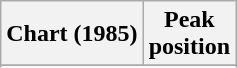<table class="wikitable sortable plainrowheaders" style="text-align:center">
<tr>
<th scope="col">Chart (1985)</th>
<th scope="col">Peak<br> position</th>
</tr>
<tr>
</tr>
<tr>
</tr>
</table>
